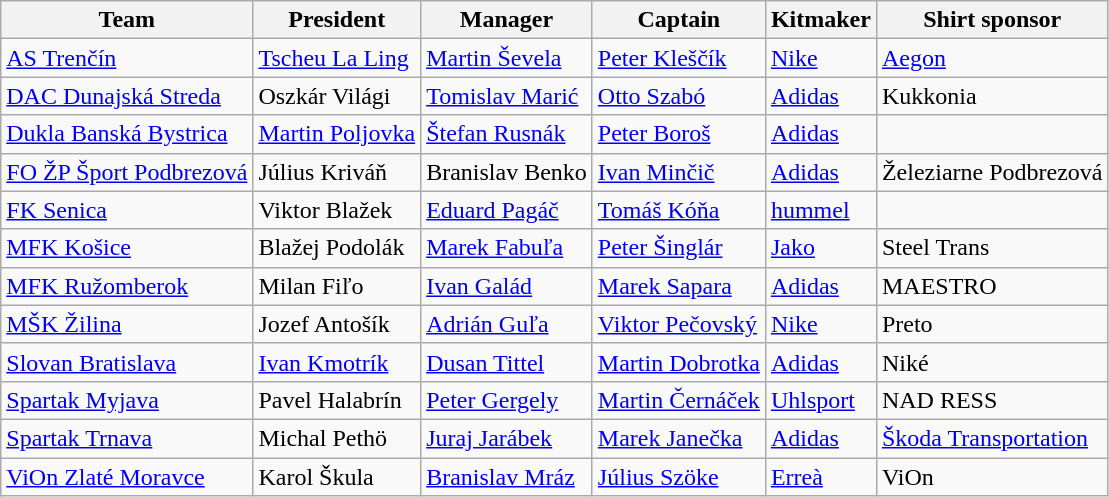<table class="wikitable sortable" style="text-align: left;">
<tr>
<th>Team</th>
<th>President</th>
<th>Manager</th>
<th>Captain</th>
<th>Kitmaker</th>
<th>Shirt sponsor</th>
</tr>
<tr>
<td><a href='#'>AS Trenčín</a></td>
<td><a href='#'>Tscheu La Ling</a></td>
<td> <a href='#'>Martin Ševela</a></td>
<td><a href='#'>Peter Kleščík</a></td>
<td><a href='#'>Nike</a></td>
<td><a href='#'>Aegon</a></td>
</tr>
<tr>
<td><a href='#'>DAC Dunajská Streda</a></td>
<td>Oszkár Világi</td>
<td> <a href='#'>Tomislav Marić</a></td>
<td><a href='#'>Otto Szabó</a></td>
<td><a href='#'>Adidas</a></td>
<td>Kukkonia</td>
</tr>
<tr>
<td><a href='#'>Dukla Banská Bystrica</a></td>
<td><a href='#'>Martin Poljovka</a></td>
<td> <a href='#'>Štefan Rusnák</a></td>
<td><a href='#'>Peter Boroš</a></td>
<td><a href='#'>Adidas</a></td>
<td></td>
</tr>
<tr>
<td><a href='#'>FO ŽP Šport Podbrezová</a></td>
<td>Július Kriváň</td>
<td> Branislav Benko</td>
<td><a href='#'>Ivan Minčič</a></td>
<td><a href='#'>Adidas</a></td>
<td>Železiarne Podbrezová</td>
</tr>
<tr>
<td><a href='#'>FK Senica</a></td>
<td>Viktor Blažek</td>
<td> <a href='#'>Eduard Pagáč</a></td>
<td><a href='#'>Tomáš Kóňa</a></td>
<td><a href='#'>hummel</a></td>
<td></td>
</tr>
<tr>
<td><a href='#'>MFK Košice</a></td>
<td>Blažej Podolák</td>
<td> <a href='#'>Marek Fabuľa</a></td>
<td><a href='#'>Peter Šinglár</a></td>
<td><a href='#'>Jako</a></td>
<td>Steel Trans</td>
</tr>
<tr>
<td><a href='#'>MFK Ružomberok</a></td>
<td>Milan Fiľo</td>
<td> <a href='#'>Ivan Galád</a></td>
<td><a href='#'>Marek Sapara</a></td>
<td><a href='#'>Adidas</a></td>
<td>MAESTRO</td>
</tr>
<tr>
<td><a href='#'>MŠK Žilina</a></td>
<td>Jozef Antošík</td>
<td> <a href='#'>Adrián Guľa</a></td>
<td><a href='#'>Viktor Pečovský</a></td>
<td><a href='#'>Nike</a></td>
<td>Preto</td>
</tr>
<tr>
<td><a href='#'>Slovan Bratislava</a></td>
<td><a href='#'>Ivan Kmotrík</a></td>
<td> <a href='#'>Dusan Tittel</a></td>
<td><a href='#'>Martin Dobrotka</a></td>
<td><a href='#'>Adidas</a></td>
<td>Niké</td>
</tr>
<tr>
<td><a href='#'>Spartak Myjava</a></td>
<td>Pavel Halabrín</td>
<td> <a href='#'>Peter Gergely</a></td>
<td><a href='#'>Martin Černáček</a></td>
<td><a href='#'>Uhlsport</a></td>
<td>NAD RESS</td>
</tr>
<tr>
<td><a href='#'>Spartak Trnava</a></td>
<td>Michal Pethö</td>
<td> <a href='#'>Juraj Jarábek</a></td>
<td><a href='#'>Marek Janečka</a></td>
<td><a href='#'>Adidas</a></td>
<td><a href='#'>Škoda Transportation</a></td>
</tr>
<tr>
<td><a href='#'>ViOn Zlaté Moravce</a></td>
<td>Karol Škula</td>
<td> <a href='#'>Branislav Mráz</a></td>
<td><a href='#'>Július Szöke</a></td>
<td><a href='#'>Erreà</a></td>
<td>ViOn</td>
</tr>
</table>
